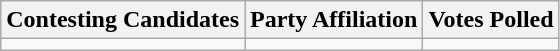<table class="wikitable sortable">
<tr>
<th>Contesting Candidates</th>
<th>Party Affiliation</th>
<th>Votes Polled</th>
</tr>
<tr>
<td></td>
<td></td>
<td></td>
</tr>
</table>
